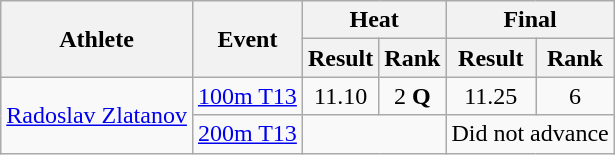<table class="wikitable">
<tr>
<th rowspan="2">Athlete</th>
<th rowspan="2">Event</th>
<th colspan="2">Heat</th>
<th colspan="2">Final</th>
</tr>
<tr>
<th>Result</th>
<th>Rank</th>
<th>Result</th>
<th>Rank</th>
</tr>
<tr align=center>
<td align=left rowspan=2><a href='#'>Radoslav Zlatanov</a></td>
<td align=left><a href='#'>100m T13</a></td>
<td>11.10</td>
<td>2 <strong>Q</strong></td>
<td>11.25</td>
<td>6</td>
</tr>
<tr align=center>
<td align=left><a href='#'>200m T13</a></td>
<td colspan=2></td>
<td colspan=2>Did not advance</td>
</tr>
</table>
